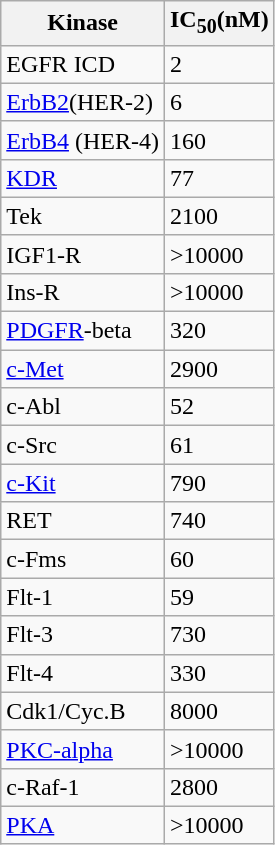<table class="wikitable">
<tr>
<th>Kinase</th>
<th>IC<sub>50</sub>(nM)</th>
</tr>
<tr>
<td>EGFR ICD</td>
<td>2</td>
</tr>
<tr>
<td><a href='#'>ErbB2</a>(HER-2)</td>
<td>6</td>
</tr>
<tr>
<td><a href='#'>ErbB4</a> (HER-4)</td>
<td>160</td>
</tr>
<tr>
<td><a href='#'>KDR</a></td>
<td>77</td>
</tr>
<tr>
<td>Tek</td>
<td>2100</td>
</tr>
<tr>
<td>IGF1-R</td>
<td>>10000</td>
</tr>
<tr>
<td>Ins-R</td>
<td>>10000</td>
</tr>
<tr>
<td><a href='#'>PDGFR</a>-beta</td>
<td>320</td>
</tr>
<tr>
<td><a href='#'>c-Met</a></td>
<td>2900</td>
</tr>
<tr>
<td>c-Abl</td>
<td>52</td>
</tr>
<tr>
<td>c-Src</td>
<td>61</td>
</tr>
<tr>
<td><a href='#'>c-Kit</a></td>
<td>790</td>
</tr>
<tr>
<td>RET</td>
<td>740</td>
</tr>
<tr>
<td>c-Fms</td>
<td>60</td>
</tr>
<tr>
<td>Flt-1</td>
<td>59</td>
</tr>
<tr>
<td>Flt-3</td>
<td>730</td>
</tr>
<tr>
<td>Flt-4</td>
<td>330</td>
</tr>
<tr>
<td>Cdk1/Cyc.B</td>
<td>8000</td>
</tr>
<tr>
<td><a href='#'>PKC-alpha</a></td>
<td>>10000</td>
</tr>
<tr>
<td>c-Raf-1</td>
<td>2800</td>
</tr>
<tr>
<td><a href='#'>PKA</a></td>
<td>>10000</td>
</tr>
</table>
